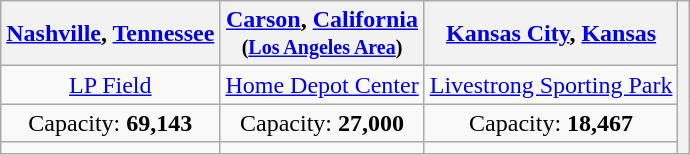<table class=wikitable style="text-align:center"">
<tr>
<th><a href='#'>Nashville</a>, <a href='#'>Tennessee</a></th>
<th><a href='#'>Carson</a>, <a href='#'>California</a><br><small>(<a href='#'>Los Angeles Area</a>)</small></th>
<th><a href='#'>Kansas City</a>, <a href='#'>Kansas</a></th>
<th colspan="1" rowspan="12"></th>
</tr>
<tr>
<td><a href='#'>LP Field</a></td>
<td><a href='#'>Home Depot Center</a></td>
<td><a href='#'>Livestrong Sporting Park</a></td>
</tr>
<tr>
<td>Capacity: <strong>69,143</strong></td>
<td>Capacity: <strong>27,000</strong></td>
<td>Capacity: <strong>18,467</strong></td>
</tr>
<tr>
<td></td>
<td></td>
<td></td>
</tr>
</table>
